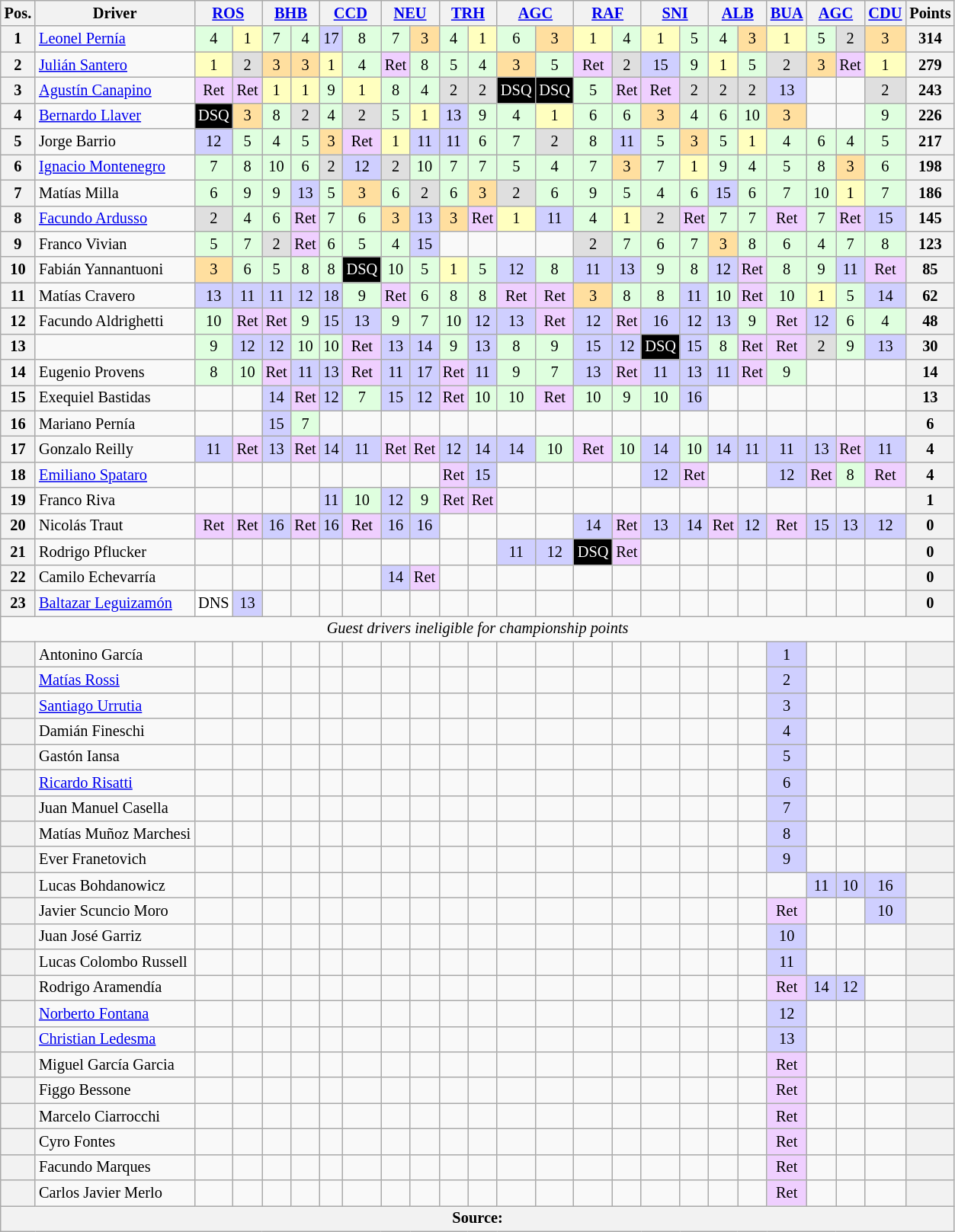<table class="wikitable" style="text-align:center; font-size: 85%">
<tr>
<th>Pos.</th>
<th>Driver</th>
<th colspan=2><a href='#'>ROS</a><br></th>
<th colspan=2><a href='#'>BHB</a><br></th>
<th colspan=2><a href='#'>CCD</a><br></th>
<th colspan=2><a href='#'>NEU</a><br></th>
<th colspan=2><a href='#'>TRH</a><br></th>
<th colspan=2><a href='#'>AGC</a><br></th>
<th colspan=2><a href='#'>RAF</a><br></th>
<th colspan=2><a href='#'>SNI</a><br></th>
<th colspan=2><a href='#'>ALB</a><br></th>
<th><a href='#'>BUA</a><br></th>
<th colspan=2><a href='#'>AGC</a><br></th>
<th><a href='#'>CDU</a><br></th>
<th>Points</th>
</tr>
<tr>
<th>1</th>
<td align="left"> <a href='#'>Leonel Pernía</a></td>
<td bgcolor="#dfffdf">4</td>
<td bgcolor="#ffffbf">1</td>
<td bgcolor="#dfffdf">7</td>
<td bgcolor="#dfffdf">4</td>
<td bgcolor="#CFCFFF">17</td>
<td bgcolor="#dfffdf">8</td>
<td bgcolor="#dfffdf">7</td>
<td bgcolor="#ffdf9f">3</td>
<td bgcolor="#dfffdf">4</td>
<td bgcolor="#ffffbf">1</td>
<td bgcolor="#dfffdf">6</td>
<td bgcolor="#ffdf9f">3</td>
<td bgcolor="#ffffbf">1</td>
<td bgcolor="#dfffdf">4</td>
<td bgcolor="#ffffbf">1</td>
<td bgcolor="#dfffdf">5</td>
<td bgcolor="#dfffdf">4</td>
<td bgcolor="#ffdf9f">3</td>
<td bgcolor="#ffffbf">1</td>
<td bgcolor="#dfffdf">5</td>
<td bgcolor="#dfdfdf">2</td>
<td bgcolor="#ffdf9f">3</td>
<th>314</th>
</tr>
<tr>
<th>2</th>
<td align="left"> <a href='#'>Julián Santero</a></td>
<td bgcolor="#ffffbf">1</td>
<td bgcolor="#dfdfdf">2</td>
<td bgcolor="#ffdf9f">3</td>
<td bgcolor="#ffdf9f">3</td>
<td bgcolor="#ffffbf">1</td>
<td bgcolor="#dfffdf">4</td>
<td bgcolor="#EFCFFF">Ret</td>
<td bgcolor="#dfffdf">8</td>
<td bgcolor="#dfffdf">5</td>
<td bgcolor="#dfffdf">4</td>
<td bgcolor="#ffdf9f">3</td>
<td bgcolor="#dfffdf">5</td>
<td bgcolor="#EFCFFF">Ret</td>
<td bgcolor="#dfdfdf">2</td>
<td bgcolor="#CFCFFF">15</td>
<td bgcolor="#dfffdf">9</td>
<td bgcolor="#ffffbf">1</td>
<td bgcolor="#dfffdf">5</td>
<td bgcolor="#dfdfdf">2</td>
<td bgcolor="#ffdf9f">3</td>
<td bgcolor="#EFCFFF">Ret</td>
<td bgcolor="#ffffbf">1</td>
<th>279</th>
</tr>
<tr>
<th>3</th>
<td align="left"> <a href='#'>Agustín Canapino</a></td>
<td bgcolor="#EFCFFF">Ret</td>
<td bgcolor="#EFCFFF">Ret</td>
<td bgcolor="#ffffbf">1</td>
<td bgcolor="#ffffbf">1</td>
<td bgcolor="#dfffdf">9</td>
<td bgcolor="#ffffbf">1</td>
<td bgcolor="#dfffdf">8</td>
<td bgcolor="#dfffdf">4</td>
<td bgcolor="#dfdfdf">2</td>
<td bgcolor="#dfdfdf">2</td>
<td bgcolor="#000000" style="color:#FFFFFF">DSQ</td>
<td bgcolor="#000000" style="color:#FFFFFF">DSQ</td>
<td bgcolor="#dfffdf">5</td>
<td bgcolor="#EFCFFF">Ret</td>
<td bgcolor="#EFCFFF">Ret</td>
<td bgcolor="#dfdfdf">2</td>
<td bgcolor="#dfdfdf">2</td>
<td bgcolor="#dfdfdf">2</td>
<td bgcolor="#CFCFFF">13</td>
<td></td>
<td></td>
<td bgcolor="#dfdfdf">2</td>
<th>243</th>
</tr>
<tr>
<th>4</th>
<td align="left"> <a href='#'>Bernardo Llaver</a></td>
<td bgcolor="#000000" style="color:#FFFFFF">DSQ</td>
<td bgcolor="#ffdf9f">3</td>
<td bgcolor="#dfffdf">8</td>
<td bgcolor="#dfdfdf">2</td>
<td bgcolor="#dfffdf">4</td>
<td bgcolor="#dfdfdf">2</td>
<td bgcolor="#dfffdf">5</td>
<td bgcolor="#ffffbf">1</td>
<td bgcolor="#CFCFFF">13</td>
<td bgcolor="#dfffdf">9</td>
<td bgcolor="#dfffdf">4</td>
<td bgcolor="#ffffbf">1</td>
<td bgcolor="#dfffdf">6</td>
<td bgcolor="#dfffdf">6</td>
<td bgcolor="#ffdf9f">3</td>
<td bgcolor="#dfffdf">4</td>
<td bgcolor="#dfffdf">6</td>
<td bgcolor="#dfffdf">10</td>
<td bgcolor="#ffdf9f">3</td>
<td></td>
<td></td>
<td bgcolor="#dfffdf">9</td>
<th>226</th>
</tr>
<tr>
<th>5</th>
<td align="left"> Jorge Barrio</td>
<td bgcolor="#CFCFFF">12</td>
<td bgcolor="#dfffdf">5</td>
<td bgcolor="#dfffdf">4</td>
<td bgcolor="#dfffdf">5</td>
<td bgcolor="#ffdf9f">3</td>
<td bgcolor="#EFCFFF">Ret</td>
<td bgcolor="#ffffbf">1</td>
<td bgcolor="#CFCFFF">11</td>
<td bgcolor="#CFCFFF">11</td>
<td bgcolor="#dfffdf">6</td>
<td bgcolor="#dfffdf">7</td>
<td bgcolor="#dfdfdf">2</td>
<td bgcolor="#dfffdf">8</td>
<td bgcolor="#CFCFFF">11</td>
<td bgcolor="#dfffdf">5</td>
<td bgcolor="#ffdf9f">3</td>
<td bgcolor="#dfffdf">5</td>
<td bgcolor="#ffffbf">1</td>
<td bgcolor="#dfffdf">4</td>
<td bgcolor="#dfffdf">6</td>
<td bgcolor="#dfffdf">4</td>
<td bgcolor="#dfffdf">5</td>
<th>217</th>
</tr>
<tr>
<th>6</th>
<td align="left"> <a href='#'>Ignacio Montenegro</a></td>
<td bgcolor="#dfffdf">7</td>
<td bgcolor="#dfffdf">8</td>
<td bgcolor="#dfffdf">10</td>
<td bgcolor="#dfffdf">6</td>
<td bgcolor="#dfdfdf">2</td>
<td bgcolor="#CFCFFF">12</td>
<td bgcolor="#dfdfdf">2</td>
<td bgcolor="#dfffdf">10</td>
<td bgcolor="#dfffdf">7</td>
<td bgcolor="#dfffdf">7</td>
<td bgcolor="#dfffdf">5</td>
<td bgcolor="#dfffdf">4</td>
<td bgcolor="#dfffdf">7</td>
<td bgcolor="#ffdf9f">3</td>
<td bgcolor="#dfffdf">7</td>
<td bgcolor="#ffffbf">1</td>
<td bgcolor="#dfffdf">9</td>
<td bgcolor="#dfffdf">4</td>
<td bgcolor="#dfffdf">5</td>
<td bgcolor="#dfffdf">8</td>
<td bgcolor="#ffdf9f">3</td>
<td bgcolor="#dfffdf">6</td>
<th>198</th>
</tr>
<tr>
<th>7</th>
<td align="left"> Matías Milla</td>
<td bgcolor="#dfffdf">6</td>
<td bgcolor="#dfffdf">9</td>
<td bgcolor="#dfffdf">9</td>
<td bgcolor="#CFCFFF">13</td>
<td bgcolor="#dfffdf">5</td>
<td bgcolor="#ffdf9f">3</td>
<td bgcolor="#dfffdf">6</td>
<td bgcolor="#dfdfdf">2</td>
<td bgcolor="#dfffdf">6</td>
<td bgcolor="#ffdf9f">3</td>
<td bgcolor="#dfdfdf">2</td>
<td bgcolor="#dfffdf">6</td>
<td bgcolor="#dfffdf">9</td>
<td bgcolor="#dfffdf">5</td>
<td bgcolor="#dfffdf">4</td>
<td bgcolor="#dfffdf">6</td>
<td bgcolor="#CFCFFF">15</td>
<td bgcolor="#dfffdf">6</td>
<td bgcolor="#dfffdf">7</td>
<td bgcolor="#dfffdf">10</td>
<td bgcolor="#ffffbf">1</td>
<td bgcolor="#dfffdf">7</td>
<th>186</th>
</tr>
<tr>
<th>8</th>
<td align="left"> <a href='#'>Facundo Ardusso</a></td>
<td bgcolor="#dfdfdf">2</td>
<td bgcolor="#dfffdf">4</td>
<td bgcolor="#dfffdf">6</td>
<td bgcolor="#EFCFFF">Ret</td>
<td bgcolor="#dfffdf">7</td>
<td bgcolor="#dfffdf">6</td>
<td bgcolor="#ffdf9f">3</td>
<td bgcolor="#CFCFFF">13</td>
<td bgcolor="#ffdf9f">3</td>
<td bgcolor="#EFCFFF">Ret</td>
<td bgcolor="#ffffbf">1</td>
<td bgcolor="#CFCFFF">11</td>
<td bgcolor="#dfffdf">4</td>
<td bgcolor="#ffffbf">1</td>
<td bgcolor="#dfdfdf">2</td>
<td bgcolor="#EFCFFF">Ret</td>
<td bgcolor="#dfffdf">7</td>
<td bgcolor="#dfffdf">7</td>
<td bgcolor="#EFCFFF">Ret</td>
<td bgcolor="#dfffdf">7</td>
<td bgcolor="#EFCFFF">Ret</td>
<td bgcolor="#CFCFFF">15</td>
<th>145</th>
</tr>
<tr>
<th>9</th>
<td align="left"> Franco Vivian</td>
<td bgcolor="#dfffdf">5</td>
<td bgcolor="#dfffdf">7</td>
<td bgcolor="#dfdfdf">2</td>
<td bgcolor="#EFCFFF">Ret</td>
<td bgcolor="#dfffdf">6</td>
<td bgcolor="#dfffdf">5</td>
<td bgcolor="#dfffdf">4</td>
<td bgcolor="#CFCFFF">15</td>
<td></td>
<td></td>
<td></td>
<td></td>
<td bgcolor="#dfdfdf">2</td>
<td bgcolor="#dfffdf">7</td>
<td bgcolor="#dfffdf">6</td>
<td bgcolor="#dfffdf">7</td>
<td bgcolor="#ffdf9f">3</td>
<td bgcolor="#dfffdf">8</td>
<td bgcolor="#dfffdf">6</td>
<td bgcolor="#dfffdf">4</td>
<td bgcolor="#dfffdf">7</td>
<td bgcolor="#dfffdf">8</td>
<th>123</th>
</tr>
<tr>
<th>10</th>
<td align="left"> Fabián Yannantuoni</td>
<td bgcolor="#ffdf9f">3</td>
<td bgcolor="#dfffdf">6</td>
<td bgcolor="#dfffdf">5</td>
<td bgcolor="#dfffdf">8</td>
<td bgcolor="#dfffdf">8</td>
<td bgcolor="#000000" style="color:#FFFFFF">DSQ</td>
<td bgcolor="#dfffdf">10</td>
<td bgcolor="#dfffdf">5</td>
<td bgcolor="#ffffbf">1</td>
<td bgcolor="#dfffdf">5</td>
<td bgcolor="#CFCFFF">12</td>
<td bgcolor="#dfffdf">8</td>
<td bgcolor="#CFCFFF">11</td>
<td bgcolor="#CFCFFF">13</td>
<td bgcolor="#dfffdf">9</td>
<td bgcolor="#dfffdf">8</td>
<td bgcolor="#CFCFFF">12</td>
<td bgcolor="#EFCFFF">Ret</td>
<td bgcolor="#dfffdf">8</td>
<td bgcolor="#dfffdf">9</td>
<td bgcolor="#CFCFFF">11</td>
<td bgcolor="#EFCFFF">Ret</td>
<th>85</th>
</tr>
<tr>
<th>11</th>
<td align="left"> Matías Cravero</td>
<td bgcolor="#CFCFFF">13</td>
<td bgcolor="#CFCFFF">11</td>
<td bgcolor="#CFCFFF">11</td>
<td bgcolor="#CFCFFF">12</td>
<td bgcolor="#CFCFFF">18</td>
<td bgcolor="#dfffdf">9</td>
<td bgcolor="#EFCFFF">Ret</td>
<td bgcolor="#dfffdf">6</td>
<td bgcolor="#dfffdf">8</td>
<td bgcolor="#dfffdf">8</td>
<td bgcolor="#EFCFFF">Ret</td>
<td bgcolor="#EFCFFF">Ret</td>
<td bgcolor="#ffdf9f">3</td>
<td bgcolor="#dfffdf">8</td>
<td bgcolor="#dfffdf">8</td>
<td bgcolor="#CFCFFF">11</td>
<td bgcolor="#dfffdf">10</td>
<td bgcolor="#EFCFFF">Ret</td>
<td bgcolor="#dfffdf">10</td>
<td bgcolor="#ffffbf">1</td>
<td bgcolor="#dfffdf">5</td>
<td bgcolor="#CFCFFF">14</td>
<th>62</th>
</tr>
<tr>
<th>12</th>
<td align="left"> Facundo Aldrighetti</td>
<td bgcolor="#dfffdf">10</td>
<td bgcolor="#EFCFFF">Ret</td>
<td bgcolor="#EFCFFF">Ret</td>
<td bgcolor="#dfffdf">9</td>
<td bgcolor="#CFCFFF">15</td>
<td bgcolor="#CFCFFF">13</td>
<td bgcolor="#dfffdf">9</td>
<td bgcolor="#dfffdf">7</td>
<td bgcolor="#dfffdf">10</td>
<td bgcolor="#CFCFFF">12</td>
<td bgcolor="#CFCFFF">13</td>
<td bgcolor="#EFCFFF">Ret</td>
<td bgcolor="#CFCFFF">12</td>
<td bgcolor="#EFCFFF">Ret</td>
<td bgcolor="#CFCFFF">16</td>
<td bgcolor="#CFCFFF">12</td>
<td bgcolor="#CFCFFF">13</td>
<td bgcolor="#dfffdf">9</td>
<td bgcolor="#EFCFFF">Ret</td>
<td bgcolor="#CFCFFF">12</td>
<td bgcolor="#dfffdf">6</td>
<td bgcolor="#dfffdf">4</td>
<th>48</th>
</tr>
<tr>
<th>13</th>
<td align="left"></td>
<td bgcolor="#dfffdf">9</td>
<td bgcolor="#CFCFFF">12</td>
<td bgcolor="#CFCFFF">12</td>
<td bgcolor="#dfffdf">10</td>
<td bgcolor="#dfffdf">10</td>
<td bgcolor="#EFCFFF">Ret</td>
<td bgcolor="#CFCFFF">13</td>
<td bgcolor="#CFCFFF">14</td>
<td bgcolor="#dfffdf">9</td>
<td bgcolor="#CFCFFF">13</td>
<td bgcolor="#dfffdf">8</td>
<td bgcolor="#dfffdf">9</td>
<td bgcolor="#CFCFFF">15</td>
<td bgcolor="#CFCFFF">12</td>
<td bgcolor="#000000" style="color:#FFFFFF">DSQ</td>
<td bgcolor="#CFCFFF">15</td>
<td bgcolor="#dfffdf">8</td>
<td bgcolor="#EFCFFF">Ret</td>
<td bgcolor="#EFCFFF">Ret</td>
<td bgcolor="#dfdfdf">2</td>
<td bgcolor="#dfffdf">9</td>
<td bgcolor="#CFCFFF">13</td>
<th>30</th>
</tr>
<tr>
<th>14</th>
<td align="left"> Eugenio Provens</td>
<td bgcolor="#dfffdf">8</td>
<td bgcolor="#dfffdf">10</td>
<td bgcolor="#EFCFFF">Ret</td>
<td bgcolor="#CFCFFF">11</td>
<td bgcolor="#CFCFFF">13</td>
<td bgcolor="#EFCFFF">Ret</td>
<td bgcolor="#CFCFFF">11</td>
<td bgcolor="#CFCFFF">17</td>
<td bgcolor="#EFCFFF">Ret</td>
<td bgcolor="#CFCFFF">11</td>
<td bgcolor="#dfffdf">9</td>
<td bgcolor="#dfffdf">7</td>
<td bgcolor="#CFCFFF">13</td>
<td bgcolor="#EFCFFF">Ret</td>
<td bgcolor="#CFCFFF">11</td>
<td bgcolor="#CFCFFF">13</td>
<td bgcolor="#CFCFFF">11</td>
<td bgcolor="#EFCFFF">Ret</td>
<td bgcolor="#dfffdf">9</td>
<td></td>
<td></td>
<td></td>
<th>14</th>
</tr>
<tr>
<th>15</th>
<td align="left"> Exequiel Bastidas</td>
<td></td>
<td></td>
<td bgcolor="#CFCFFF">14</td>
<td bgcolor="#EFCFFF">Ret</td>
<td bgcolor="#CFCFFF">12</td>
<td bgcolor="#dfffdf">7</td>
<td bgcolor="#CFCFFF">15</td>
<td bgcolor="#CFCFFF">12</td>
<td bgcolor="#EFCFFF">Ret</td>
<td bgcolor="#dfffdf">10</td>
<td bgcolor="#dfffdf">10</td>
<td bgcolor="#EFCFFF">Ret</td>
<td bgcolor="#dfffdf">10</td>
<td bgcolor="#dfffdf">9</td>
<td bgcolor="#dfffdf">10</td>
<td bgcolor="#CFCFFF">16</td>
<td></td>
<td></td>
<td></td>
<td></td>
<td></td>
<td></td>
<th>13</th>
</tr>
<tr>
<th>16</th>
<td align="left"> Mariano Pernía</td>
<td></td>
<td></td>
<td bgcolor="#CFCFFF">15</td>
<td bgcolor="#dfffdf">7</td>
<td></td>
<td></td>
<td></td>
<td></td>
<td></td>
<td></td>
<td></td>
<td></td>
<td></td>
<td></td>
<td></td>
<td></td>
<td></td>
<td></td>
<td></td>
<td></td>
<td></td>
<td></td>
<th>6</th>
</tr>
<tr>
<th>17</th>
<td align="left"> Gonzalo Reilly</td>
<td bgcolor="#CFCFFF">11</td>
<td bgcolor="#EFCFFF">Ret</td>
<td bgcolor="#CFCFFF">13</td>
<td bgcolor="#EFCFFF">Ret</td>
<td bgcolor="#CFCFFF">14</td>
<td bgcolor="#CFCFFF">11</td>
<td bgcolor="#EFCFFF">Ret</td>
<td bgcolor="#EFCFFF">Ret</td>
<td bgcolor="#CFCFFF">12</td>
<td bgcolor="#CFCFFF">14</td>
<td bgcolor="#CFCFFF">14</td>
<td bgcolor="#dfffdf">10</td>
<td bgcolor="#EFCFFF">Ret</td>
<td bgcolor="#dfffdf">10</td>
<td bgcolor="#CFCFFF">14</td>
<td bgcolor="#dfffdf">10</td>
<td bgcolor="#CFCFFF">14</td>
<td bgcolor="#CFCFFF">11</td>
<td bgcolor="#CFCFFF">11</td>
<td bgcolor="#CFCFFF">13</td>
<td bgcolor="#EFCFFF">Ret</td>
<td bgcolor="#CFCFFF">11</td>
<th>4</th>
</tr>
<tr>
<th>18</th>
<td align="left"> <a href='#'>Emiliano Spataro</a></td>
<td></td>
<td></td>
<td></td>
<td></td>
<td></td>
<td></td>
<td></td>
<td></td>
<td bgcolor="#EFCFFF">Ret</td>
<td bgcolor="#CFCFFF">15</td>
<td></td>
<td></td>
<td></td>
<td></td>
<td bgcolor="#CFCFFF">12</td>
<td bgcolor="#EFCFFF">Ret</td>
<td></td>
<td></td>
<td bgcolor="#CFCFFF">12</td>
<td bgcolor="#EFCFFF">Ret</td>
<td bgcolor="#dfffdf">8</td>
<td bgcolor="#EFCFFF">Ret</td>
<th>4</th>
</tr>
<tr>
<th>19</th>
<td align="left"> Franco Riva</td>
<td></td>
<td></td>
<td></td>
<td></td>
<td bgcolor="#CFCFFF">11</td>
<td bgcolor="#dfffdf">10</td>
<td bgcolor="#CFCFFF">12</td>
<td bgcolor="#dfffdf">9</td>
<td bgcolor="#EFCFFF">Ret</td>
<td bgcolor="#EFCFFF">Ret</td>
<td></td>
<td></td>
<td></td>
<td></td>
<td></td>
<td></td>
<td></td>
<td></td>
<td></td>
<td></td>
<td></td>
<td></td>
<th>1</th>
</tr>
<tr>
<th>20</th>
<td align="left"> Nicolás Traut</td>
<td bgcolor="#EFCFFF">Ret</td>
<td bgcolor="#EFCFFF">Ret</td>
<td bgcolor="#CFCFFF">16</td>
<td bgcolor="#EFCFFF">Ret</td>
<td bgcolor="#CFCFFF">16</td>
<td bgcolor="#EFCFFF">Ret</td>
<td bgcolor="#CFCFFF">16</td>
<td bgcolor="#CFCFFF">16</td>
<td></td>
<td></td>
<td></td>
<td></td>
<td bgcolor="#CFCFFF">14</td>
<td bgcolor="#EFCFFF">Ret</td>
<td bgcolor="#CFCFFF">13</td>
<td bgcolor="#CFCFFF">14</td>
<td bgcolor="#EFCFFF">Ret</td>
<td bgcolor="#CFCFFF">12</td>
<td bgcolor="#EFCFFF">Ret</td>
<td bgcolor="#CFCFFF">15</td>
<td bgcolor="#CFCFFF">13</td>
<td bgcolor="#CFCFFF">12</td>
<th>0</th>
</tr>
<tr>
<th>21</th>
<td align="left"> Rodrigo Pflucker</td>
<td></td>
<td></td>
<td></td>
<td></td>
<td></td>
<td></td>
<td></td>
<td></td>
<td></td>
<td></td>
<td bgcolor="#CFCFFF">11</td>
<td bgcolor="#CFCFFF">12</td>
<td bgcolor="#000000" style="color:#FFFFFF">DSQ</td>
<td bgcolor="#EFCFFF">Ret</td>
<td></td>
<td></td>
<td></td>
<td></td>
<td></td>
<td></td>
<td></td>
<td></td>
<th>0</th>
</tr>
<tr>
<th>22</th>
<td align="left"> Camilo Echevarría</td>
<td></td>
<td></td>
<td></td>
<td></td>
<td></td>
<td></td>
<td bgcolor="#CFCFFF">14</td>
<td bgcolor="#EFCFFF">Ret</td>
<td></td>
<td></td>
<td></td>
<td></td>
<td></td>
<td></td>
<td></td>
<td></td>
<td></td>
<td></td>
<td></td>
<td></td>
<td></td>
<td></td>
<th>0</th>
</tr>
<tr>
<th>23</th>
<td align="left"> <a href='#'>Baltazar Leguizamón</a></td>
<td bgcolor="#FFFFFF">DNS</td>
<td bgcolor="#CFCFFF">13</td>
<td></td>
<td></td>
<td></td>
<td></td>
<td></td>
<td></td>
<td></td>
<td></td>
<td></td>
<td></td>
<td></td>
<td></td>
<td></td>
<td></td>
<td></td>
<td></td>
<td></td>
<td></td>
<td></td>
<td></td>
<th>0</th>
</tr>
<tr>
<td align=center colspan=25><em>Guest drivers ineligible for championship points</em></td>
</tr>
<tr>
<th></th>
<td align="left"> Antonino García</td>
<td></td>
<td></td>
<td></td>
<td></td>
<td></td>
<td></td>
<td></td>
<td></td>
<td></td>
<td></td>
<td></td>
<td></td>
<td></td>
<td></td>
<td></td>
<td></td>
<td></td>
<td></td>
<td bgcolor="#CFCFFF">1</td>
<td></td>
<td></td>
<td></td>
<th></th>
</tr>
<tr>
<th></th>
<td align="left"> <a href='#'>Matías Rossi</a></td>
<td></td>
<td></td>
<td></td>
<td></td>
<td></td>
<td></td>
<td></td>
<td></td>
<td></td>
<td></td>
<td></td>
<td></td>
<td></td>
<td></td>
<td></td>
<td></td>
<td></td>
<td></td>
<td bgcolor="#CFCFFF">2</td>
<td></td>
<td></td>
<td></td>
<th></th>
</tr>
<tr>
<th></th>
<td align="left"> <a href='#'>Santiago Urrutia</a></td>
<td></td>
<td></td>
<td></td>
<td></td>
<td></td>
<td></td>
<td></td>
<td></td>
<td></td>
<td></td>
<td></td>
<td></td>
<td></td>
<td></td>
<td></td>
<td></td>
<td></td>
<td></td>
<td bgcolor="#CFCFFF">3</td>
<td></td>
<td></td>
<td></td>
<th></th>
</tr>
<tr>
<th></th>
<td align="left"> Damián Fineschi</td>
<td></td>
<td></td>
<td></td>
<td></td>
<td></td>
<td></td>
<td></td>
<td></td>
<td></td>
<td></td>
<td></td>
<td></td>
<td></td>
<td></td>
<td></td>
<td></td>
<td></td>
<td></td>
<td bgcolor="#CFCFFF">4</td>
<td></td>
<td></td>
<td></td>
<th></th>
</tr>
<tr>
<th></th>
<td align="left"> Gastón Iansa</td>
<td></td>
<td></td>
<td></td>
<td></td>
<td></td>
<td></td>
<td></td>
<td></td>
<td></td>
<td></td>
<td></td>
<td></td>
<td></td>
<td></td>
<td></td>
<td></td>
<td></td>
<td></td>
<td bgcolor="#CFCFFF">5</td>
<td></td>
<td></td>
<td></td>
<th></th>
</tr>
<tr>
<th></th>
<td align="left"> <a href='#'>Ricardo Risatti</a></td>
<td></td>
<td></td>
<td></td>
<td></td>
<td></td>
<td></td>
<td></td>
<td></td>
<td></td>
<td></td>
<td></td>
<td></td>
<td></td>
<td></td>
<td></td>
<td></td>
<td></td>
<td></td>
<td bgcolor="#CFCFFF">6</td>
<td></td>
<td></td>
<td></td>
<th></th>
</tr>
<tr>
<th></th>
<td align="left"> Juan Manuel Casella</td>
<td></td>
<td></td>
<td></td>
<td></td>
<td></td>
<td></td>
<td></td>
<td></td>
<td></td>
<td></td>
<td></td>
<td></td>
<td></td>
<td></td>
<td></td>
<td></td>
<td></td>
<td></td>
<td bgcolor="#CFCFFF">7</td>
<td></td>
<td></td>
<td></td>
<th></th>
</tr>
<tr>
<th></th>
<td align="left"> Matías Muñoz Marchesi</td>
<td></td>
<td></td>
<td></td>
<td></td>
<td></td>
<td></td>
<td></td>
<td></td>
<td></td>
<td></td>
<td></td>
<td></td>
<td></td>
<td></td>
<td></td>
<td></td>
<td></td>
<td></td>
<td bgcolor="#CFCFFF">8</td>
<td></td>
<td></td>
<td></td>
<th></th>
</tr>
<tr>
<th></th>
<td align="left"> Ever Franetovich</td>
<td></td>
<td></td>
<td></td>
<td></td>
<td></td>
<td></td>
<td></td>
<td></td>
<td></td>
<td></td>
<td></td>
<td></td>
<td></td>
<td></td>
<td></td>
<td></td>
<td></td>
<td></td>
<td bgcolor="#CFCFFF">9</td>
<td></td>
<td></td>
<td></td>
<th></th>
</tr>
<tr>
<th></th>
<td align="left"> Lucas Bohdanowicz</td>
<td></td>
<td></td>
<td></td>
<td></td>
<td></td>
<td></td>
<td></td>
<td></td>
<td></td>
<td></td>
<td></td>
<td></td>
<td></td>
<td></td>
<td></td>
<td></td>
<td></td>
<td></td>
<td></td>
<td bgcolor="#CFCFFF">11</td>
<td bgcolor="#CFCFFF">10</td>
<td bgcolor="#CFCFFF">16</td>
<th></th>
</tr>
<tr>
<th></th>
<td align="left"> Javier Scuncio Moro</td>
<td></td>
<td></td>
<td></td>
<td></td>
<td></td>
<td></td>
<td></td>
<td></td>
<td></td>
<td></td>
<td></td>
<td></td>
<td></td>
<td></td>
<td></td>
<td></td>
<td></td>
<td></td>
<td bgcolor="#EFCFFF">Ret</td>
<td></td>
<td></td>
<td bgcolor="#CFCFFF">10</td>
<th></th>
</tr>
<tr>
<th></th>
<td align="left"> Juan José Garriz</td>
<td></td>
<td></td>
<td></td>
<td></td>
<td></td>
<td></td>
<td></td>
<td></td>
<td></td>
<td></td>
<td></td>
<td></td>
<td></td>
<td></td>
<td></td>
<td></td>
<td></td>
<td></td>
<td bgcolor="#CFCFFF">10</td>
<td></td>
<td></td>
<td></td>
<th></th>
</tr>
<tr>
<th></th>
<td align="left"> Lucas Colombo Russell</td>
<td></td>
<td></td>
<td></td>
<td></td>
<td></td>
<td></td>
<td></td>
<td></td>
<td></td>
<td></td>
<td></td>
<td></td>
<td></td>
<td></td>
<td></td>
<td></td>
<td></td>
<td></td>
<td bgcolor="#CFCFFF">11</td>
<td></td>
<td></td>
<td></td>
<th></th>
</tr>
<tr>
<th></th>
<td align="left"> Rodrigo Aramendía</td>
<td></td>
<td></td>
<td></td>
<td></td>
<td></td>
<td></td>
<td></td>
<td></td>
<td></td>
<td></td>
<td></td>
<td></td>
<td></td>
<td></td>
<td></td>
<td></td>
<td></td>
<td></td>
<td bgcolor="#EFCFFF">Ret</td>
<td bgcolor="#CFCFFF">14</td>
<td bgcolor="#CFCFFF">12</td>
<td></td>
<th></th>
</tr>
<tr>
<th></th>
<td align="left"> <a href='#'>Norberto Fontana</a></td>
<td></td>
<td></td>
<td></td>
<td></td>
<td></td>
<td></td>
<td></td>
<td></td>
<td></td>
<td></td>
<td></td>
<td></td>
<td></td>
<td></td>
<td></td>
<td></td>
<td></td>
<td></td>
<td bgcolor="#CFCFFF">12</td>
<td></td>
<td></td>
<td></td>
<th></th>
</tr>
<tr>
<th></th>
<td align="left"> <a href='#'>Christian Ledesma</a></td>
<td></td>
<td></td>
<td></td>
<td></td>
<td></td>
<td></td>
<td></td>
<td></td>
<td></td>
<td></td>
<td></td>
<td></td>
<td></td>
<td></td>
<td></td>
<td></td>
<td></td>
<td></td>
<td bgcolor="#CFCFFF">13</td>
<td></td>
<td></td>
<td></td>
<th></th>
</tr>
<tr>
<th></th>
<td align="left"> Miguel García Garcia</td>
<td></td>
<td></td>
<td></td>
<td></td>
<td></td>
<td></td>
<td></td>
<td></td>
<td></td>
<td></td>
<td></td>
<td></td>
<td></td>
<td></td>
<td></td>
<td></td>
<td></td>
<td></td>
<td bgcolor="#EFCFFF">Ret</td>
<td></td>
<td></td>
<td></td>
<th></th>
</tr>
<tr>
<th></th>
<td align="left"> Figgo Bessone</td>
<td></td>
<td></td>
<td></td>
<td></td>
<td></td>
<td></td>
<td></td>
<td></td>
<td></td>
<td></td>
<td></td>
<td></td>
<td></td>
<td></td>
<td></td>
<td></td>
<td></td>
<td></td>
<td bgcolor="#EFCFFF">Ret</td>
<td></td>
<td></td>
<td></td>
<th></th>
</tr>
<tr>
<th></th>
<td align="left"> Marcelo Ciarrocchi</td>
<td></td>
<td></td>
<td></td>
<td></td>
<td></td>
<td></td>
<td></td>
<td></td>
<td></td>
<td></td>
<td></td>
<td></td>
<td></td>
<td></td>
<td></td>
<td></td>
<td></td>
<td></td>
<td bgcolor="#EFCFFF">Ret</td>
<td></td>
<td></td>
<td></td>
<th></th>
</tr>
<tr>
<th></th>
<td align="left"> Cyro Fontes</td>
<td></td>
<td></td>
<td></td>
<td></td>
<td></td>
<td></td>
<td></td>
<td></td>
<td></td>
<td></td>
<td></td>
<td></td>
<td></td>
<td></td>
<td></td>
<td></td>
<td></td>
<td></td>
<td bgcolor="#EFCFFF">Ret</td>
<td></td>
<td></td>
<td></td>
<th></th>
</tr>
<tr>
<th></th>
<td align="left"> Facundo Marques</td>
<td></td>
<td></td>
<td></td>
<td></td>
<td></td>
<td></td>
<td></td>
<td></td>
<td></td>
<td></td>
<td></td>
<td></td>
<td></td>
<td></td>
<td></td>
<td></td>
<td></td>
<td></td>
<td bgcolor="#EFCFFF">Ret</td>
<td></td>
<td></td>
<td></td>
<th></th>
</tr>
<tr>
<th></th>
<td align="left"> Carlos Javier Merlo</td>
<td></td>
<td></td>
<td></td>
<td></td>
<td></td>
<td></td>
<td></td>
<td></td>
<td></td>
<td></td>
<td></td>
<td></td>
<td></td>
<td></td>
<td></td>
<td></td>
<td></td>
<td></td>
<td bgcolor="#EFCFFF">Ret</td>
<td></td>
<td></td>
<td></td>
<th></th>
</tr>
<tr>
<th colspan=25>Source:</th>
</tr>
</table>
